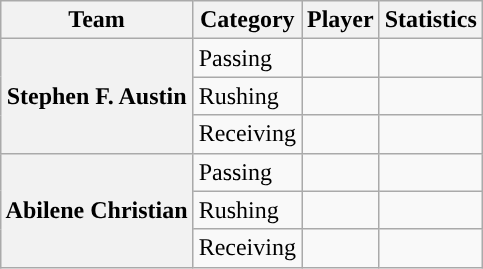<table class="wikitable" style="float:right">
<tr>
<th>Team</th>
<th>Category</th>
<th>Player</th>
<th>Statistics</th>
</tr>
<tr>
<th rowspan=3>Stephen F. Austin</th>
<td>Passing</td>
<td></td>
<td></td>
</tr>
<tr>
<td>Rushing</td>
<td></td>
<td></td>
</tr>
<tr>
<td>Receiving</td>
<td></td>
<td></td>
</tr>
<tr>
<th rowspan=3>Abilene Christian</th>
<td>Passing</td>
<td></td>
<td></td>
</tr>
<tr>
<td>Rushing</td>
<td></td>
<td></td>
</tr>
<tr>
<td>Receiving</td>
<td></td>
<td></td>
</tr>
</table>
